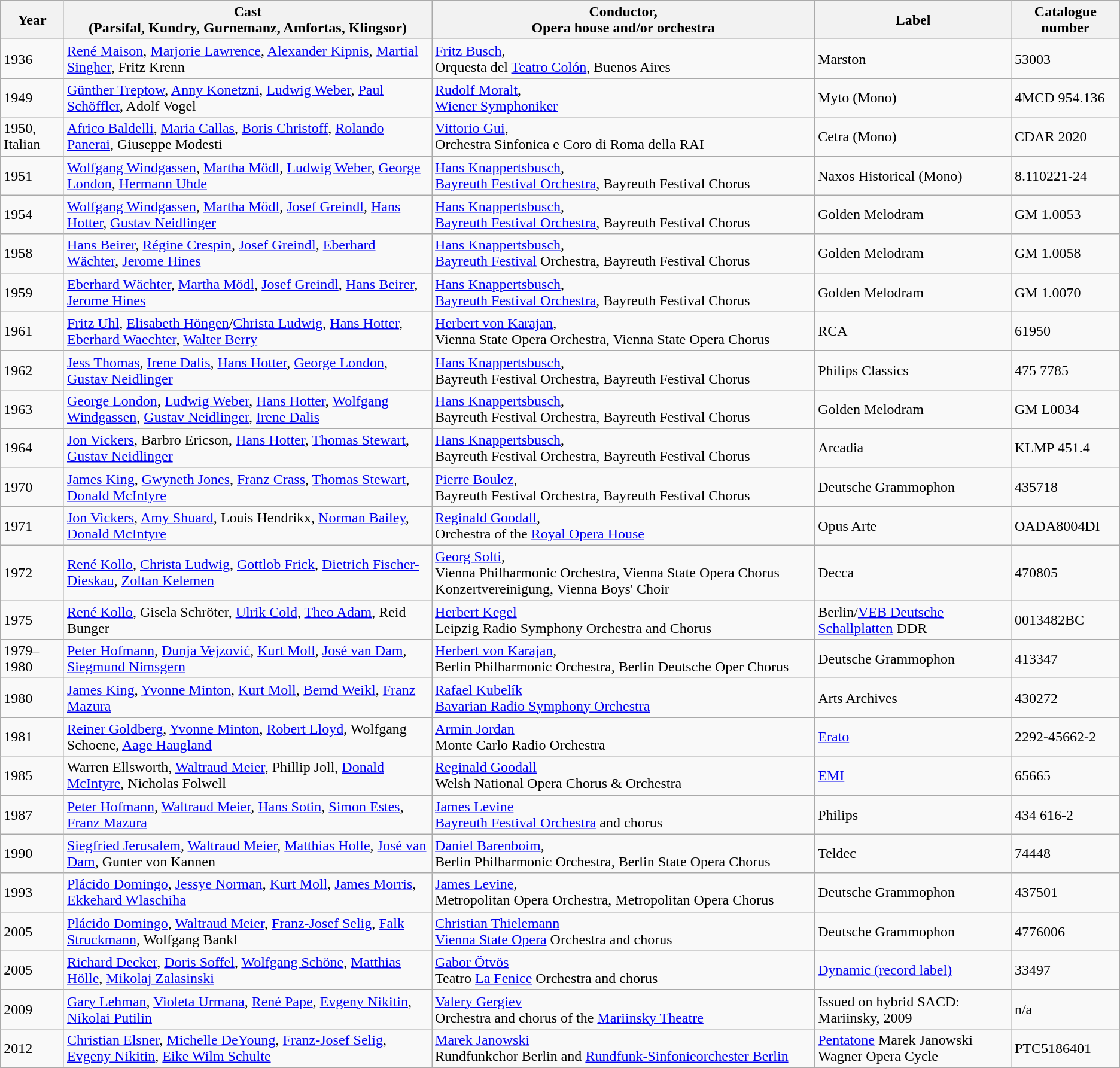<table class="wikitable">
<tr>
<th>Year</th>
<th>Cast<br>(Parsifal, Kundry, Gurnemanz, Amfortas, Klingsor)</th>
<th>Conductor,<br>Opera house and/or orchestra</th>
<th>Label</th>
<th>Catalogue number</th>
</tr>
<tr>
<td>1936</td>
<td><a href='#'>René Maison</a>, <a href='#'>Marjorie Lawrence</a>, <a href='#'>Alexander Kipnis</a>, <a href='#'>Martial Singher</a>, Fritz Krenn</td>
<td><a href='#'>Fritz Busch</a>,<br>Orquesta del <a href='#'>Teatro Colón</a>, Buenos Aires</td>
<td>Marston</td>
<td>53003</td>
</tr>
<tr>
<td>1949</td>
<td><a href='#'>Günther Treptow</a>, <a href='#'>Anny Konetzni</a>, <a href='#'>Ludwig Weber</a>, <a href='#'>Paul Schöffler</a>, Adolf Vogel</td>
<td><a href='#'>Rudolf Moralt</a>,<br><a href='#'>Wiener Symphoniker</a></td>
<td>Myto (Mono)</td>
<td>4MCD 954.136</td>
</tr>
<tr>
<td>1950, Italian</td>
<td><a href='#'>Africo Baldelli</a>, <a href='#'>Maria Callas</a>, <a href='#'>Boris Christoff</a>, <a href='#'>Rolando Panerai</a>, Giuseppe Modesti</td>
<td><a href='#'>Vittorio Gui</a>,<br>Orchestra Sinfonica e Coro di Roma della RAI</td>
<td>Cetra (Mono)</td>
<td>CDAR 2020</td>
</tr>
<tr>
<td>1951</td>
<td><a href='#'>Wolfgang Windgassen</a>, <a href='#'>Martha Mödl</a>, <a href='#'>Ludwig Weber</a>, <a href='#'>George London</a>, <a href='#'>Hermann Uhde</a></td>
<td><a href='#'>Hans Knappertsbusch</a>,<br><a href='#'>Bayreuth Festival Orchestra</a>, Bayreuth Festival Chorus</td>
<td>Naxos Historical (Mono)</td>
<td>8.110221-24</td>
</tr>
<tr>
<td>1954</td>
<td><a href='#'>Wolfgang Windgassen</a>, <a href='#'>Martha Mödl</a>, <a href='#'>Josef Greindl</a>, <a href='#'>Hans Hotter</a>, <a href='#'>Gustav Neidlinger</a></td>
<td><a href='#'>Hans Knappertsbusch</a>,<br><a href='#'>Bayreuth Festival Orchestra</a>, Bayreuth Festival Chorus</td>
<td>Golden Melodram</td>
<td>GM 1.0053</td>
</tr>
<tr>
<td>1958</td>
<td><a href='#'>Hans Beirer</a>, <a href='#'>Régine Crespin</a>, <a href='#'>Josef Greindl</a>, <a href='#'>Eberhard Wächter</a>, <a href='#'>Jerome Hines</a></td>
<td><a href='#'>Hans Knappertsbusch</a>,<br><a href='#'>Bayreuth Festival</a> Orchestra, Bayreuth Festival Chorus</td>
<td>Golden Melodram</td>
<td>GM 1.0058</td>
</tr>
<tr>
<td>1959</td>
<td><a href='#'>Eberhard Wächter</a>, <a href='#'>Martha Mödl</a>, <a href='#'>Josef Greindl</a>, <a href='#'>Hans Beirer</a>, <a href='#'>Jerome Hines</a></td>
<td><a href='#'>Hans Knappertsbusch</a>,<br><a href='#'>Bayreuth Festival Orchestra</a>, Bayreuth Festival Chorus</td>
<td>Golden Melodram</td>
<td>GM 1.0070</td>
</tr>
<tr>
<td>1961</td>
<td><a href='#'>Fritz Uhl</a>, <a href='#'>Elisabeth Höngen</a>/<a href='#'>Christa Ludwig</a>, <a href='#'>Hans Hotter</a>, <a href='#'>Eberhard Waechter</a>, <a href='#'>Walter Berry</a></td>
<td><a href='#'>Herbert von Karajan</a>,<br>Vienna State Opera Orchestra, Vienna State Opera Chorus</td>
<td>RCA</td>
<td>61950</td>
</tr>
<tr>
<td>1962</td>
<td><a href='#'>Jess Thomas</a>, <a href='#'>Irene Dalis</a>, <a href='#'>Hans Hotter</a>, <a href='#'>George London</a>, <a href='#'>Gustav Neidlinger</a></td>
<td><a href='#'>Hans Knappertsbusch</a>,<br>Bayreuth Festival Orchestra, Bayreuth Festival Chorus</td>
<td>Philips Classics</td>
<td>475 7785</td>
</tr>
<tr>
<td>1963</td>
<td><a href='#'>George London</a>, <a href='#'>Ludwig Weber</a>, <a href='#'>Hans Hotter</a>, <a href='#'>Wolfgang Windgassen</a>, <a href='#'>Gustav Neidlinger</a>, <a href='#'>Irene Dalis</a></td>
<td><a href='#'>Hans Knappertsbusch</a>,<br>Bayreuth Festival Orchestra, Bayreuth Festival Chorus</td>
<td>Golden Melodram</td>
<td>GM L0034</td>
</tr>
<tr>
<td>1964</td>
<td><a href='#'>Jon Vickers</a>, Barbro Ericson, <a href='#'>Hans Hotter</a>, <a href='#'>Thomas Stewart</a>, <a href='#'>Gustav Neidlinger</a></td>
<td><a href='#'>Hans Knappertsbusch</a>,<br>Bayreuth Festival Orchestra, Bayreuth Festival Chorus</td>
<td>Arcadia</td>
<td>KLMP 451.4</td>
</tr>
<tr>
<td>1970</td>
<td><a href='#'>James King</a>, <a href='#'>Gwyneth Jones</a>, <a href='#'>Franz Crass</a>, <a href='#'>Thomas Stewart</a>, <a href='#'>Donald McIntyre</a></td>
<td><a href='#'>Pierre Boulez</a>,<br>Bayreuth Festival Orchestra, Bayreuth Festival Chorus</td>
<td>Deutsche Grammophon</td>
<td>435718</td>
</tr>
<tr>
<td>1971</td>
<td><a href='#'>Jon Vickers</a>, <a href='#'>Amy Shuard</a>, Louis Hendrikx, <a href='#'>Norman Bailey</a>, <a href='#'>Donald McIntyre</a></td>
<td><a href='#'>Reginald Goodall</a>,<br>Orchestra of the <a href='#'>Royal Opera House</a></td>
<td>Opus Arte</td>
<td>OADA8004DI</td>
</tr>
<tr>
<td>1972</td>
<td><a href='#'>René Kollo</a>, <a href='#'>Christa Ludwig</a>, <a href='#'>Gottlob Frick</a>, <a href='#'>Dietrich Fischer-Dieskau</a>, <a href='#'>Zoltan Kelemen</a></td>
<td><a href='#'>Georg Solti</a>,<br>Vienna Philharmonic Orchestra, Vienna State Opera Chorus Konzertvereinigung, Vienna Boys' Choir</td>
<td>Decca</td>
<td>470805</td>
</tr>
<tr>
<td>1975</td>
<td><a href='#'>René Kollo</a>, Gisela Schröter, <a href='#'>Ulrik Cold</a>, <a href='#'>Theo Adam</a>, Reid Bunger</td>
<td><a href='#'>Herbert Kegel</a><br>Leipzig Radio Symphony Orchestra and Chorus</td>
<td>Berlin/<a href='#'>VEB Deutsche Schallplatten</a> DDR</td>
<td>0013482BC</td>
</tr>
<tr>
<td>1979–1980</td>
<td><a href='#'>Peter Hofmann</a>, <a href='#'>Dunja Vejzović</a>, <a href='#'>Kurt Moll</a>, <a href='#'>José van Dam</a>, <a href='#'>Siegmund Nimsgern</a></td>
<td><a href='#'>Herbert von Karajan</a>,<br>Berlin Philharmonic Orchestra, Berlin Deutsche Oper Chorus</td>
<td>Deutsche Grammophon</td>
<td>413347</td>
</tr>
<tr>
<td>1980</td>
<td><a href='#'>James King</a>, <a href='#'>Yvonne Minton</a>, <a href='#'>Kurt Moll</a>, <a href='#'>Bernd Weikl</a>, <a href='#'>Franz Mazura</a></td>
<td><a href='#'>Rafael Kubelík</a><br><a href='#'>Bavarian Radio Symphony Orchestra</a></td>
<td>Arts Archives</td>
<td>430272</td>
</tr>
<tr>
<td>1981</td>
<td><a href='#'>Reiner Goldberg</a>, <a href='#'>Yvonne Minton</a>, <a href='#'>Robert Lloyd</a>, Wolfgang Schoene, <a href='#'>Aage Haugland</a></td>
<td><a href='#'>Armin Jordan</a><br>Monte Carlo Radio Orchestra</td>
<td><a href='#'>Erato</a></td>
<td>2292-45662-2</td>
</tr>
<tr>
<td>1985</td>
<td>Warren Ellsworth, <a href='#'>Waltraud Meier</a>, Phillip Joll, <a href='#'>Donald McIntyre</a>, Nicholas Folwell</td>
<td><a href='#'>Reginald Goodall</a><br>Welsh National Opera Chorus & Orchestra</td>
<td><a href='#'>EMI</a></td>
<td>65665</td>
</tr>
<tr>
<td>1987</td>
<td><a href='#'>Peter Hofmann</a>, <a href='#'>Waltraud Meier</a>, <a href='#'>Hans Sotin</a>, <a href='#'>Simon Estes</a>, <a href='#'>Franz Mazura</a></td>
<td><a href='#'>James Levine</a><br><a href='#'>Bayreuth Festival Orchestra</a> and chorus</td>
<td>Philips</td>
<td>434 616-2</td>
</tr>
<tr>
<td>1990</td>
<td><a href='#'>Siegfried Jerusalem</a>, <a href='#'>Waltraud Meier</a>, <a href='#'>Matthias Holle</a>, <a href='#'>José van Dam</a>, Gunter von Kannen</td>
<td><a href='#'>Daniel Barenboim</a>,<br>Berlin Philharmonic Orchestra, Berlin State Opera Chorus</td>
<td>Teldec</td>
<td>74448</td>
</tr>
<tr>
<td>1993</td>
<td><a href='#'>Plácido Domingo</a>, <a href='#'>Jessye Norman</a>, <a href='#'>Kurt Moll</a>, <a href='#'>James Morris</a>, <a href='#'>Ekkehard Wlaschiha</a></td>
<td><a href='#'>James Levine</a>,<br>Metropolitan Opera Orchestra, Metropolitan Opera Chorus</td>
<td>Deutsche Grammophon</td>
<td>437501</td>
</tr>
<tr>
<td>2005</td>
<td><a href='#'>Plácido Domingo</a>, <a href='#'>Waltraud Meier</a>, <a href='#'>Franz-Josef Selig</a>, <a href='#'>Falk Struckmann</a>, Wolfgang Bankl</td>
<td><a href='#'>Christian Thielemann</a><br><a href='#'>Vienna State Opera</a> Orchestra and chorus</td>
<td>Deutsche Grammophon</td>
<td>4776006</td>
</tr>
<tr>
<td>2005</td>
<td><a href='#'>Richard Decker</a>, <a href='#'>Doris Soffel</a>, <a href='#'>Wolfgang Schöne</a>, <a href='#'>Matthias Hölle</a>, <a href='#'>Mikolaj Zalasinski</a></td>
<td><a href='#'>Gabor Ötvös</a><br>Teatro <a href='#'>La Fenice</a> Orchestra and chorus</td>
<td><a href='#'>Dynamic (record label)</a></td>
<td>33497</td>
</tr>
<tr>
<td>2009</td>
<td><a href='#'>Gary Lehman</a>, <a href='#'>Violeta Urmana</a>, <a href='#'>René Pape</a>, <a href='#'>Evgeny Nikitin</a>, <a href='#'>Nikolai Putilin</a></td>
<td><a href='#'>Valery Gergiev</a><br>Orchestra and chorus of the <a href='#'>Mariinsky Theatre</a></td>
<td>Issued on hybrid SACD: Mariinsky, 2009</td>
<td>n/a</td>
</tr>
<tr>
<td>2012</td>
<td><a href='#'>Christian Elsner</a>, <a href='#'>Michelle DeYoung</a>, <a href='#'>Franz-Josef Selig</a>, <a href='#'>Evgeny Nikitin</a>, <a href='#'>Eike Wilm Schulte</a></td>
<td><a href='#'>Marek Janowski</a><br>Rundfunkchor Berlin and <a href='#'>Rundfunk-Sinfonieorchester Berlin</a></td>
<td><a href='#'>Pentatone</a> Marek Janowski Wagner Opera Cycle</td>
<td>PTC5186401</td>
</tr>
<tr>
</tr>
</table>
